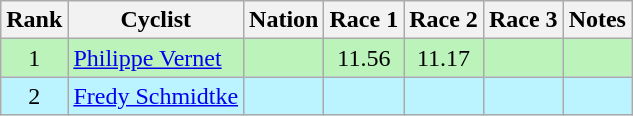<table class="wikitable sortable" style="text-align:center">
<tr>
<th>Rank</th>
<th>Cyclist</th>
<th>Nation</th>
<th>Race 1</th>
<th>Race 2</th>
<th>Race 3</th>
<th>Notes</th>
</tr>
<tr bgcolor=bbf3bb>
<td>1</td>
<td align=left><a href='#'>Philippe Vernet</a></td>
<td align=left></td>
<td>11.56</td>
<td>11.17</td>
<td></td>
<td></td>
</tr>
<tr bgcolor=bbf3ff>
<td>2</td>
<td align=left><a href='#'>Fredy Schmidtke</a></td>
<td align=left></td>
<td></td>
<td></td>
<td></td>
<td></td>
</tr>
</table>
